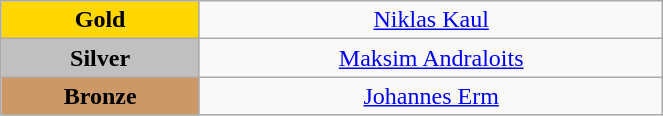<table class="wikitable" style=" text-align:center; " width="35%">
<tr>
<td style="background:gold"><strong>Gold</strong></td>
<td><a href='#'>Niklas Kaul</a> <br><small></small></td>
</tr>
<tr>
<td style="background:silver"><strong>Silver</strong></td>
<td><a href='#'>Maksim Andraloits</a><br><small> </small></td>
</tr>
<tr>
<td style="background:#cc9966"><strong>Bronze</strong></td>
<td><a href='#'>Johannes Erm</a> <br><small></small></td>
</tr>
</table>
